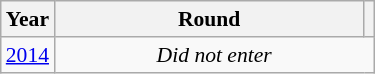<table class="wikitable" style="text-align: center; font-size:90%">
<tr>
<th>Year</th>
<th style="width:200px">Round</th>
<th></th>
</tr>
<tr>
<td><a href='#'>2014</a></td>
<td colspan="2"><em>Did not enter</em></td>
</tr>
</table>
